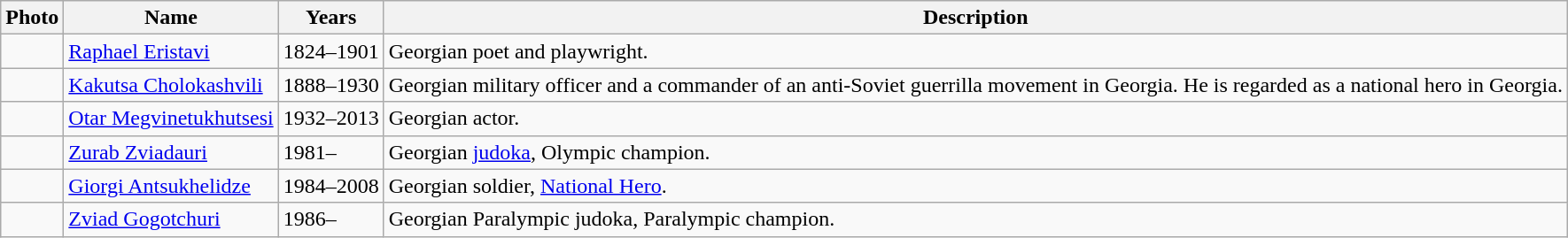<table class="wikitable">
<tr>
<th>Photo</th>
<th>Name</th>
<th>Years</th>
<th>Description</th>
</tr>
<tr>
<td></td>
<td><a href='#'>Raphael Eristavi</a></td>
<td>1824–1901</td>
<td>Georgian poet and playwright.</td>
</tr>
<tr>
<td></td>
<td><a href='#'>Kakutsa Cholokashvili</a></td>
<td>1888–1930</td>
<td>Georgian military officer and a commander of an anti-Soviet guerrilla movement in Georgia. He is regarded as a national hero in Georgia.</td>
</tr>
<tr>
<td></td>
<td><a href='#'>Otar Megvinetukhutsesi</a></td>
<td>1932–2013</td>
<td>Georgian actor.</td>
</tr>
<tr>
<td></td>
<td><a href='#'>Zurab Zviadauri</a></td>
<td>1981–</td>
<td>Georgian <a href='#'>judoka</a>, Olympic champion.</td>
</tr>
<tr>
<td></td>
<td><a href='#'>Giorgi Antsukhelidze</a></td>
<td>1984–2008</td>
<td>Georgian soldier, <a href='#'>National Hero</a>.</td>
</tr>
<tr>
<td></td>
<td><a href='#'>Zviad Gogotchuri</a></td>
<td>1986–</td>
<td>Georgian Paralympic judoka, Paralympic champion.</td>
</tr>
</table>
